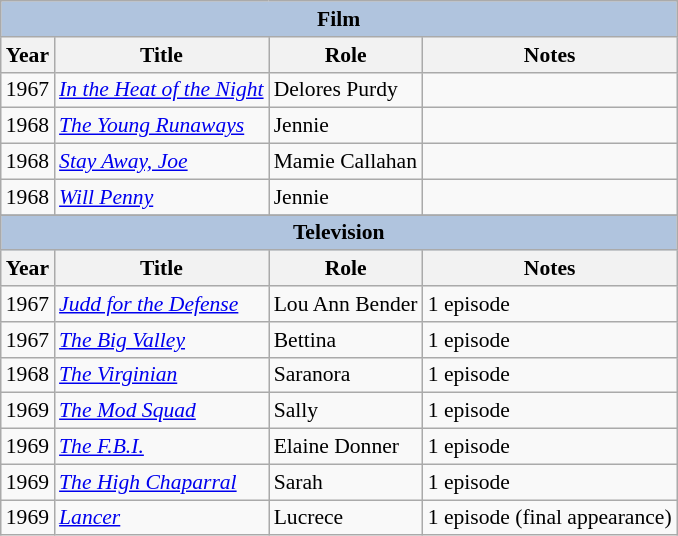<table class="wikitable" style="font-size: 90%;">
<tr>
<th colspan="4" style="background: LightSteelBlue;">Film</th>
</tr>
<tr>
<th>Year</th>
<th>Title</th>
<th>Role</th>
<th>Notes</th>
</tr>
<tr>
<td>1967</td>
<td><em><a href='#'>In the Heat of the Night</a></em></td>
<td>Delores Purdy</td>
<td></td>
</tr>
<tr>
<td>1968</td>
<td><em><a href='#'>The Young Runaways</a></em></td>
<td>Jennie</td>
<td></td>
</tr>
<tr>
<td>1968</td>
<td><em><a href='#'>Stay Away, Joe</a></em></td>
<td>Mamie Callahan</td>
<td></td>
</tr>
<tr>
<td>1968</td>
<td><em><a href='#'>Will Penny</a></em></td>
<td>Jennie</td>
<td></td>
</tr>
<tr>
</tr>
<tr>
<th colspan="4" style="background: LightSteelBlue;">Television</th>
</tr>
<tr>
<th>Year</th>
<th>Title</th>
<th>Role</th>
<th>Notes</th>
</tr>
<tr>
<td>1967</td>
<td><em><a href='#'>Judd for the Defense</a></em></td>
<td>Lou Ann Bender</td>
<td>1 episode</td>
</tr>
<tr>
<td>1967</td>
<td><em><a href='#'>The Big Valley</a></em></td>
<td>Bettina</td>
<td>1 episode</td>
</tr>
<tr>
<td>1968</td>
<td><em><a href='#'>The Virginian</a></em></td>
<td>Saranora</td>
<td>1 episode</td>
</tr>
<tr>
<td>1969</td>
<td><em><a href='#'>The Mod Squad</a></em></td>
<td>Sally</td>
<td>1 episode</td>
</tr>
<tr>
<td>1969</td>
<td><em><a href='#'>The F.B.I.</a></em></td>
<td>Elaine Donner</td>
<td>1 episode</td>
</tr>
<tr>
<td>1969</td>
<td><em><a href='#'>The High Chaparral</a></em></td>
<td>Sarah</td>
<td>1 episode</td>
</tr>
<tr>
<td>1969</td>
<td><em><a href='#'>Lancer</a></em></td>
<td>Lucrece</td>
<td>1 episode (final appearance)</td>
</tr>
</table>
